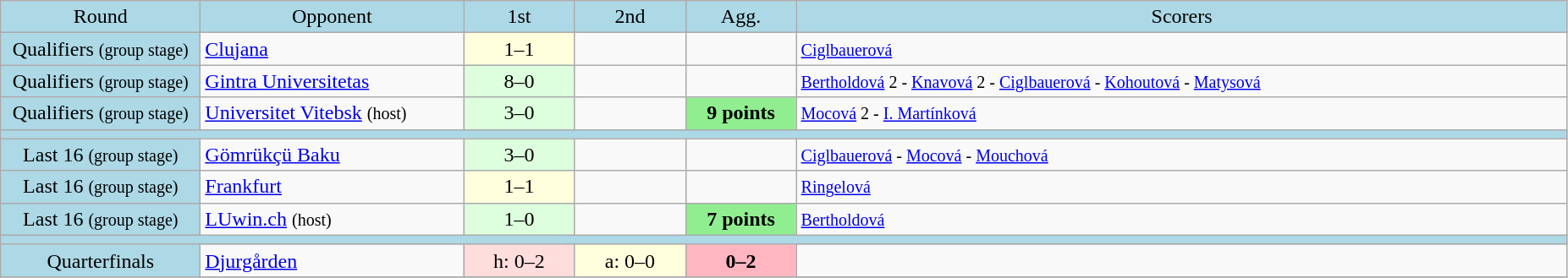<table class="wikitable" style="text-align:center">
<tr bgcolor=lightblue>
<td width=150px>Round</td>
<td width=200px>Opponent</td>
<td width=80px>1st</td>
<td width=80px>2nd</td>
<td width=80px>Agg.</td>
<td width=600px>Scorers</td>
</tr>
<tr>
<td bgcolor=lightblue>Qualifiers <small>(group stage)</small></td>
<td align=left> <a href='#'>Clujana</a></td>
<td bgcolor="#ffffdd">1–1</td>
<td></td>
<td></td>
<td align=left><small><a href='#'>Ciglbauerová</a></small></td>
</tr>
<tr>
<td bgcolor=lightblue>Qualifiers <small>(group stage)</small></td>
<td align=left> <a href='#'>Gintra Universitetas</a></td>
<td bgcolor="#ddffdd">8–0</td>
<td></td>
<td></td>
<td align=left><small><a href='#'>Bertholdová</a> 2 - <a href='#'>Knavová</a> 2 - <a href='#'>Ciglbauerová</a> - <a href='#'>Kohoutová</a> - <a href='#'>Matysová</a></small></td>
</tr>
<tr>
<td bgcolor=lightblue>Qualifiers <small>(group stage)</small></td>
<td align=left> <a href='#'>Universitet Vitebsk</a> <small>(host)</small></td>
<td bgcolor="#ddffdd">3–0</td>
<td></td>
<td bgcolor=lightgreen><strong>9 points</strong></td>
<td align=left><small><a href='#'>Mocová</a> 2 - <a href='#'>I. Martínková</a></small></td>
</tr>
<tr bgcolor=lightblue>
<td colspan=6></td>
</tr>
<tr>
<td bgcolor=lightblue>Last 16 <small>(group stage)</small></td>
<td align=left> <a href='#'>Gömrükçü Baku</a></td>
<td bgcolor="#ddffdd">3–0</td>
<td></td>
<td></td>
<td align=left><small><a href='#'>Ciglbauerová</a> - <a href='#'>Mocová</a> - <a href='#'>Mouchová</a></small></td>
</tr>
<tr>
<td bgcolor=lightblue>Last 16 <small>(group stage)</small></td>
<td align=left> <a href='#'>Frankfurt</a></td>
<td bgcolor="#ffffdd">1–1</td>
<td></td>
<td></td>
<td align=left><small><a href='#'>Ringelová</a></small></td>
</tr>
<tr>
<td bgcolor=lightblue>Last 16 <small>(group stage)</small></td>
<td align=left> <a href='#'>LUwin.ch</a> <small>(host)</small></td>
<td bgcolor="#ddffdd">1–0</td>
<td></td>
<td bgcolor=lightgreen><strong>7 points</strong></td>
<td align=left><small><a href='#'>Bertholdová</a></small></td>
</tr>
<tr bgcolor=lightblue>
<td colspan=6></td>
</tr>
<tr>
<td bgcolor=lightblue>Quarterfinals</td>
<td align=left> <a href='#'>Djurgården</a></td>
<td bgcolor="#ffdddd">h: 0–2</td>
<td bgcolor="#ffffdd">a: 0–0</td>
<td bgcolor=lightpink><strong>0–2</strong></td>
<td align=left></td>
</tr>
<tr>
</tr>
</table>
